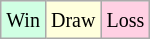<table class="wikitable">
<tr>
<td style="background-color: #d0ffe3;"><small>Win</small></td>
<td style="background-color: #ffffdd;"><small>Draw</small></td>
<td style="background-color: #ffd0e3;"><small>Loss</small></td>
</tr>
</table>
